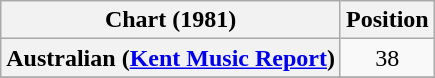<table class="wikitable sortable plainrowheaders">
<tr>
<th scope="col">Chart (1981)</th>
<th scope="col">Position</th>
</tr>
<tr>
<th scope="row">Australian (<a href='#'>Kent Music Report</a>)</th>
<td style="text-align:center;">38</td>
</tr>
<tr>
</tr>
</table>
